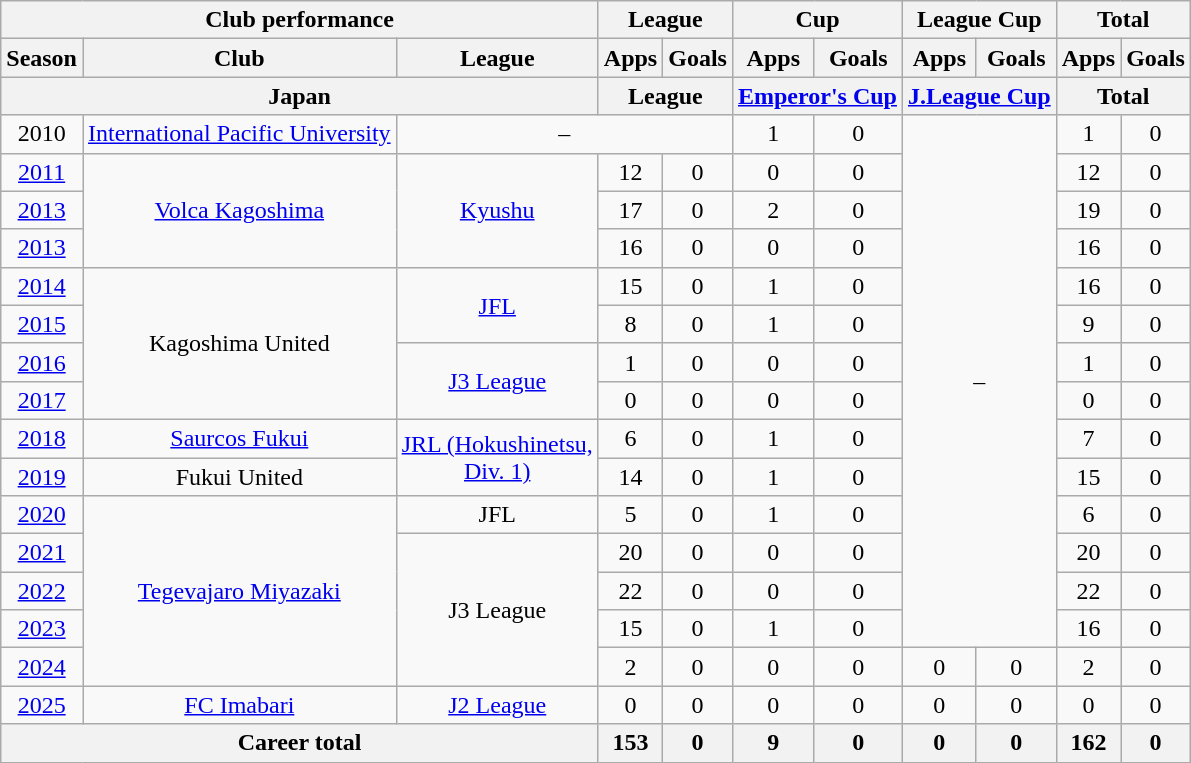<table class="wikitable" style="text-align:center">
<tr>
<th colspan=3>Club performance</th>
<th colspan=2>League</th>
<th colspan=2>Cup</th>
<th colspan=2>League Cup</th>
<th colspan=2>Total</th>
</tr>
<tr>
<th>Season</th>
<th>Club</th>
<th>League</th>
<th>Apps</th>
<th>Goals</th>
<th>Apps</th>
<th>Goals</th>
<th>Apps</th>
<th>Goals</th>
<th>Apps</th>
<th>Goals</th>
</tr>
<tr>
<th colspan=3>Japan</th>
<th colspan=2>League</th>
<th colspan=2><a href='#'>Emperor's Cup</a></th>
<th colspan=2><a href='#'>J.League Cup</a></th>
<th colspan=2>Total</th>
</tr>
<tr>
<td>2010</td>
<td><a href='#'>International Pacific University</a></td>
<td colspan="3">–</td>
<td>1</td>
<td>0</td>
<td rowspan="14" colspan="2">–</td>
<td>1</td>
<td>0</td>
</tr>
<tr>
<td><a href='#'>2011</a></td>
<td rowspan="3"><a href='#'>Volca Kagoshima</a></td>
<td rowspan="3"><a href='#'>Kyushu</a></td>
<td>12</td>
<td>0</td>
<td>0</td>
<td>0</td>
<td>12</td>
<td>0</td>
</tr>
<tr>
<td><a href='#'>2013</a></td>
<td>17</td>
<td>0</td>
<td>2</td>
<td>0</td>
<td>19</td>
<td>0</td>
</tr>
<tr>
<td><a href='#'>2013</a></td>
<td>16</td>
<td>0</td>
<td>0</td>
<td>0</td>
<td>16</td>
<td>0</td>
</tr>
<tr>
<td><a href='#'>2014</a></td>
<td rowspan="4">Kagoshima United</td>
<td rowspan="2"><a href='#'>JFL</a></td>
<td>15</td>
<td>0</td>
<td>1</td>
<td>0</td>
<td>16</td>
<td>0</td>
</tr>
<tr>
<td><a href='#'>2015</a></td>
<td>8</td>
<td>0</td>
<td>1</td>
<td>0</td>
<td>9</td>
<td>0</td>
</tr>
<tr>
<td><a href='#'>2016</a></td>
<td rowspan="2"><a href='#'>J3 League</a></td>
<td>1</td>
<td>0</td>
<td>0</td>
<td>0</td>
<td>1</td>
<td>0</td>
</tr>
<tr>
<td><a href='#'>2017</a></td>
<td>0</td>
<td>0</td>
<td>0</td>
<td>0</td>
<td>0</td>
<td>0</td>
</tr>
<tr>
<td><a href='#'>2018</a></td>
<td><a href='#'>Saurcos Fukui</a></td>
<td rowspan="2"><a href='#'>JRL (Hokushinetsu,<br>Div. 1)</a></td>
<td>6</td>
<td>0</td>
<td>1</td>
<td>0</td>
<td>7</td>
<td>0</td>
</tr>
<tr>
<td><a href='#'>2019</a></td>
<td>Fukui United</td>
<td>14</td>
<td>0</td>
<td>1</td>
<td>0</td>
<td>15</td>
<td>0</td>
</tr>
<tr>
<td><a href='#'>2020</a></td>
<td rowspan="5"><a href='#'>Tegevajaro Miyazaki</a></td>
<td>JFL</td>
<td>5</td>
<td>0</td>
<td>1</td>
<td>0</td>
<td>6</td>
<td>0</td>
</tr>
<tr>
<td><a href='#'>2021</a></td>
<td rowspan="4">J3 League</td>
<td>20</td>
<td>0</td>
<td>0</td>
<td>0</td>
<td>20</td>
<td>0</td>
</tr>
<tr>
<td><a href='#'>2022</a></td>
<td>22</td>
<td>0</td>
<td>0</td>
<td>0</td>
<td>22</td>
<td>0</td>
</tr>
<tr>
<td><a href='#'>2023</a></td>
<td>15</td>
<td>0</td>
<td>1</td>
<td>0</td>
<td>16</td>
<td>0</td>
</tr>
<tr>
<td><a href='#'>2024</a></td>
<td>2</td>
<td>0</td>
<td>0</td>
<td>0</td>
<td>0</td>
<td>0</td>
<td>2</td>
<td>0</td>
</tr>
<tr>
<td><a href='#'>2025</a></td>
<td><a href='#'>FC Imabari</a></td>
<td><a href='#'>J2 League</a></td>
<td>0</td>
<td>0</td>
<td>0</td>
<td>0</td>
<td>0</td>
<td>0</td>
<td>0</td>
<td>0</td>
</tr>
<tr>
<th colspan=3>Career total</th>
<th>153</th>
<th>0</th>
<th>9</th>
<th>0</th>
<th>0</th>
<th>0</th>
<th>162</th>
<th>0</th>
</tr>
</table>
